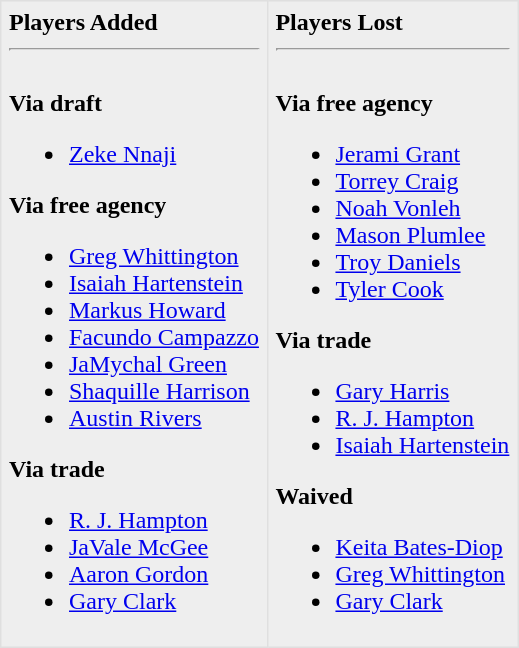<table border=1 style="border-collapse:collapse; background-color:#eeeeee" bordercolor="#DFDFDF" cellpadding="5">
<tr>
<td valign="top"><strong>Players Added</strong> <hr><br><strong>Via draft</strong><ul><li><a href='#'>Zeke Nnaji</a></li></ul><strong>Via free agency</strong><ul><li><a href='#'>Greg Whittington</a></li><li><a href='#'>Isaiah Hartenstein</a></li><li><a href='#'>Markus Howard</a></li><li><a href='#'>Facundo Campazzo</a></li><li><a href='#'>JaMychal Green</a></li><li><a href='#'>Shaquille Harrison</a></li><li><a href='#'>Austin Rivers</a></li></ul><strong>Via trade</strong><ul><li><a href='#'>R. J. Hampton</a></li><li><a href='#'>JaVale McGee</a></li><li><a href='#'>Aaron Gordon</a></li><li><a href='#'>Gary Clark</a></li></ul></td>
<td valign="top"><strong>Players Lost</strong> <hr><br><strong>Via free agency</strong><ul><li><a href='#'>Jerami Grant</a></li><li><a href='#'>Torrey Craig</a></li><li><a href='#'>Noah Vonleh</a></li><li><a href='#'>Mason Plumlee</a></li><li><a href='#'>Troy Daniels</a></li><li><a href='#'>Tyler Cook</a></li></ul><strong>Via trade</strong><ul><li><a href='#'>Gary Harris</a></li><li><a href='#'>R. J. Hampton</a></li><li><a href='#'>Isaiah Hartenstein</a></li></ul><strong>Waived</strong><ul><li><a href='#'>Keita Bates-Diop</a></li><li><a href='#'>Greg Whittington</a></li><li><a href='#'>Gary Clark</a></li></ul></td>
</tr>
</table>
